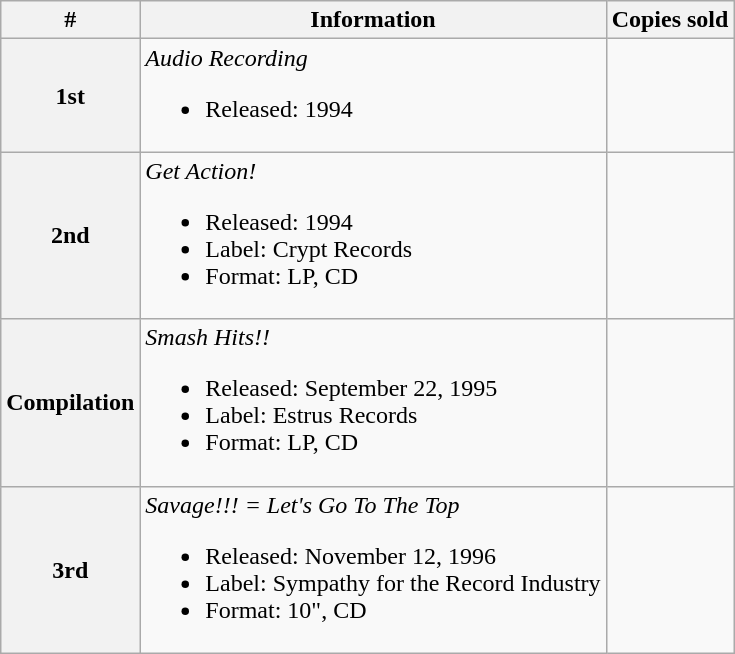<table class="wikitable">
<tr>
<th>#</th>
<th>Information</th>
<th>Copies sold</th>
</tr>
<tr>
<th>1st</th>
<td><em>Audio Recording</em><br><ul><li>Released: 1994</li></ul></td>
<td></td>
</tr>
<tr>
<th>2nd</th>
<td><em>Get Action!</em><br><ul><li>Released: 1994</li><li>Label: Crypt Records</li><li>Format: LP, CD</li></ul></td>
<td></td>
</tr>
<tr>
<th>Compilation</th>
<td><em>Smash Hits!!</em><br><ul><li>Released: September 22, 1995</li><li>Label: Estrus Records</li><li>Format: LP, CD</li></ul></td>
<td></td>
</tr>
<tr>
<th>3rd</th>
<td><em>Savage!!! = Let's Go To The Top</em><br><ul><li>Released: November 12, 1996</li><li>Label: Sympathy for the Record Industry</li><li>Format: 10", CD</li></ul></td>
<td></td>
</tr>
</table>
